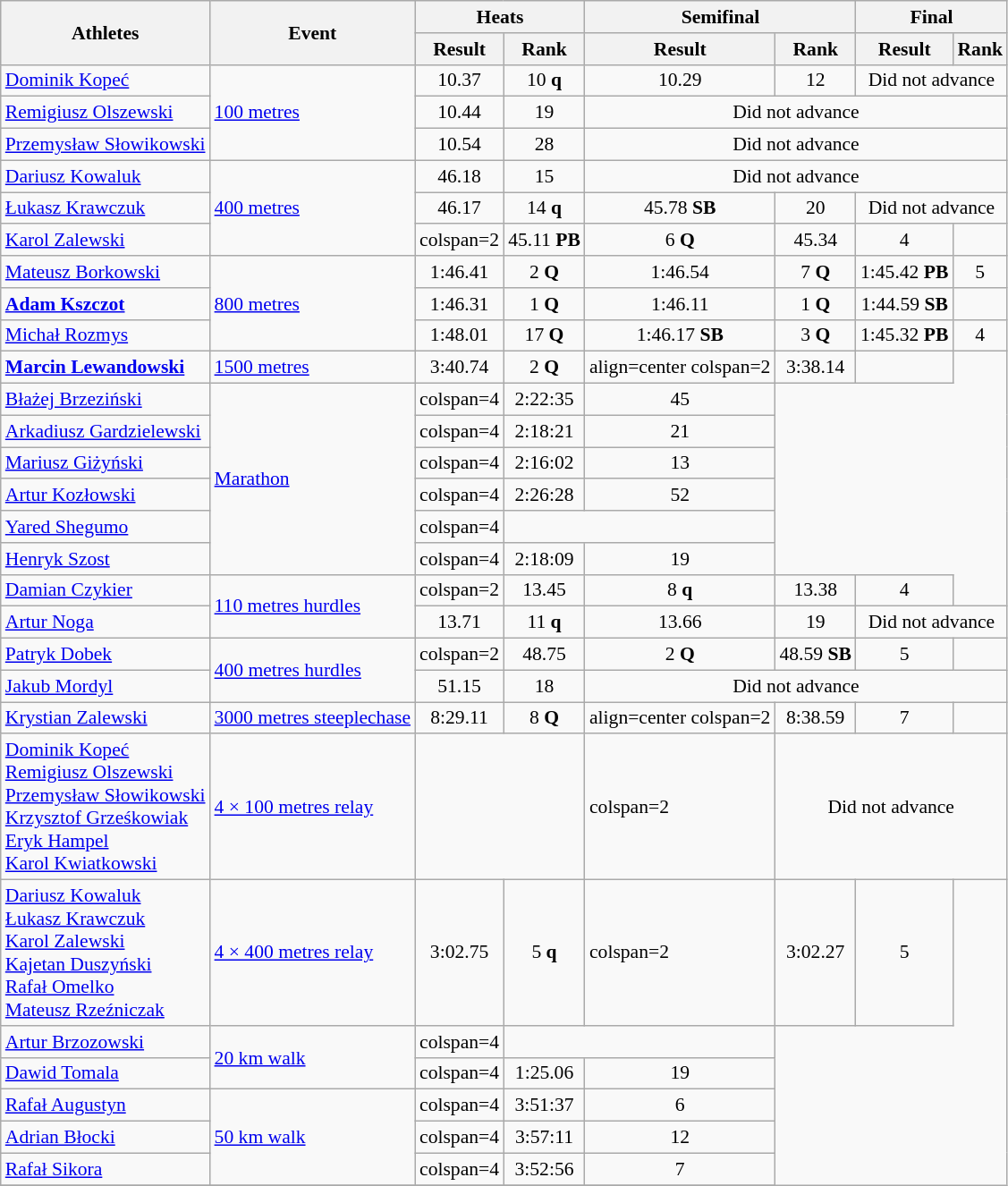<table class="wikitable" border="1" style="font-size:90%">
<tr>
<th rowspan="2">Athletes</th>
<th rowspan="2">Event</th>
<th colspan="2">Heats</th>
<th colspan="2">Semifinal</th>
<th colspan="2">Final</th>
</tr>
<tr>
<th>Result</th>
<th>Rank</th>
<th>Result</th>
<th>Rank</th>
<th>Result</th>
<th>Rank</th>
</tr>
<tr>
<td><a href='#'>Dominik Kopeć</a></td>
<td rowspan=3><a href='#'>100 metres</a></td>
<td align=center>10.37</td>
<td align=center>10 <strong>q</strong></td>
<td align=center>10.29</td>
<td align=center>12</td>
<td align=center colspan=2>Did not advance</td>
</tr>
<tr>
<td><a href='#'>Remigiusz Olszewski</a></td>
<td align=center>10.44</td>
<td align=center>19</td>
<td align=center colspan=4>Did not advance</td>
</tr>
<tr>
<td><a href='#'>Przemysław Słowikowski</a></td>
<td align=center>10.54</td>
<td align=center>28</td>
<td align=center colspan=4>Did not advance</td>
</tr>
<tr>
<td><a href='#'>Dariusz Kowaluk</a></td>
<td rowspan=3><a href='#'>400 metres</a></td>
<td align=center>46.18</td>
<td align=center>15</td>
<td align=center colspan=4>Did not advance</td>
</tr>
<tr>
<td><a href='#'>Łukasz Krawczuk</a></td>
<td align=center>46.17</td>
<td align=center>14 <strong>q</strong></td>
<td align=center>45.78 <strong>SB</strong></td>
<td align=center>20</td>
<td align=center colspan=2>Did not advance</td>
</tr>
<tr>
<td><a href='#'>Karol Zalewski</a></td>
<td>colspan=2 </td>
<td align=center>45.11 <strong>PB</strong></td>
<td align=center>6 <strong>Q</strong></td>
<td align=center>45.34</td>
<td align=center>4</td>
</tr>
<tr>
<td><a href='#'>Mateusz Borkowski</a></td>
<td rowspan=3><a href='#'>800 metres</a></td>
<td align=center>1:46.41</td>
<td align=center>2 <strong>Q</strong></td>
<td align=center>1:46.54</td>
<td align=center>7 <strong>Q</strong></td>
<td align=center>1:45.42 <strong>PB</strong></td>
<td align=center>5</td>
</tr>
<tr>
<td><strong><a href='#'>Adam Kszczot</a></strong></td>
<td align=center>1:46.31</td>
<td align=center>1 <strong>Q</strong></td>
<td align=center>1:46.11</td>
<td align=center>1 <strong>Q</strong></td>
<td align=center>1:44.59 <strong>SB</strong></td>
<td align=center></td>
</tr>
<tr>
<td><a href='#'>Michał Rozmys</a></td>
<td align=center>1:48.01</td>
<td align=center>17 <strong>Q</strong></td>
<td align=center>1:46.17 <strong>SB</strong></td>
<td align=center>3 <strong>Q</strong></td>
<td align=center>1:45.32 <strong>PB</strong></td>
<td align=center>4</td>
</tr>
<tr>
<td><strong><a href='#'>Marcin Lewandowski</a></strong></td>
<td><a href='#'>1500 metres</a></td>
<td align=center>3:40.74</td>
<td align=center>2 <strong>Q</strong></td>
<td>align=center colspan=2 </td>
<td align=center>3:38.14</td>
<td align=center></td>
</tr>
<tr>
<td><a href='#'>Błażej Brzeziński</a></td>
<td rowspan=6><a href='#'>Marathon</a></td>
<td>colspan=4 </td>
<td align=center>2:22:35</td>
<td align=center>45</td>
</tr>
<tr>
<td><a href='#'>Arkadiusz Gardzielewski</a></td>
<td>colspan=4 </td>
<td align=center>2:18:21</td>
<td align=center>21</td>
</tr>
<tr>
<td><a href='#'>Mariusz Giżyński</a></td>
<td>colspan=4 </td>
<td align=center>2:16:02</td>
<td align=center>13</td>
</tr>
<tr>
<td><a href='#'>Artur Kozłowski</a></td>
<td>colspan=4 </td>
<td align=center>2:26:28</td>
<td align=center>52</td>
</tr>
<tr>
<td><a href='#'>Yared Shegumo</a></td>
<td>colspan=4 </td>
<td align=center colspan=2></td>
</tr>
<tr>
<td><a href='#'>Henryk Szost</a></td>
<td>colspan=4 </td>
<td align=center>2:18:09</td>
<td align=center>19</td>
</tr>
<tr>
<td><a href='#'>Damian Czykier</a></td>
<td rowspan=2><a href='#'>110 metres hurdles</a></td>
<td>colspan=2 </td>
<td align=center>13.45</td>
<td align=center>8 <strong>q</strong></td>
<td align=center>13.38</td>
<td align=center>4</td>
</tr>
<tr>
<td><a href='#'>Artur Noga</a></td>
<td align=center>13.71</td>
<td align=center>11 <strong>q</strong></td>
<td align=center>13.66</td>
<td align=center>19</td>
<td align=center colspan=2>Did not advance</td>
</tr>
<tr>
<td><a href='#'>Patryk Dobek</a></td>
<td rowspan=2><a href='#'>400 metres hurdles</a></td>
<td>colspan=2</td>
<td align=center>48.75</td>
<td align=center>2 <strong>Q</strong></td>
<td align=center>48.59 <strong>SB</strong></td>
<td align=center>5</td>
</tr>
<tr>
<td><a href='#'>Jakub Mordyl</a></td>
<td align=center>51.15</td>
<td align=center>18</td>
<td align=center colspan=4>Did not advance</td>
</tr>
<tr>
<td><a href='#'>Krystian Zalewski</a></td>
<td><a href='#'>3000 metres steeplechase</a></td>
<td align=center>8:29.11</td>
<td align=center>8 <strong>Q</strong></td>
<td>align=center colspan=2 </td>
<td align=center>8:38.59</td>
<td align=center>7</td>
</tr>
<tr>
<td><a href='#'>Dominik Kopeć</a><br><a href='#'>Remigiusz Olszewski</a><br><a href='#'>Przemysław Słowikowski</a><br><a href='#'>Krzysztof Grześkowiak</a><br><a href='#'>Eryk Hampel</a><br><a href='#'>Karol Kwiatkowski</a></td>
<td><a href='#'>4 × 100 metres relay</a></td>
<td align=center colspan=2></td>
<td>colspan=2 </td>
<td align=center colspan=4>Did not advance</td>
</tr>
<tr>
<td><a href='#'>Dariusz Kowaluk</a><br><a href='#'>Łukasz Krawczuk</a><br><a href='#'>Karol Zalewski</a><br><a href='#'>Kajetan Duszyński</a><br><a href='#'>Rafał Omelko</a><br><a href='#'>Mateusz Rzeźniczak</a></td>
<td><a href='#'>4 × 400 metres relay</a></td>
<td align=center>3:02.75</td>
<td align=center>5 <strong>q</strong></td>
<td>colspan=2 </td>
<td align=center>3:02.27</td>
<td align=center>5</td>
</tr>
<tr>
<td><a href='#'>Artur Brzozowski</a></td>
<td rowspan=2><a href='#'>20 km walk</a></td>
<td>colspan=4 </td>
<td align=center colspan=2></td>
</tr>
<tr>
<td><a href='#'>Dawid Tomala</a></td>
<td>colspan=4 </td>
<td align=center>1:25.06</td>
<td align=center>19</td>
</tr>
<tr>
<td><a href='#'>Rafał Augustyn</a></td>
<td rowspan=3><a href='#'>50 km walk</a></td>
<td>colspan=4 </td>
<td align=center>3:51:37</td>
<td align=center>6</td>
</tr>
<tr>
<td><a href='#'>Adrian Błocki</a></td>
<td>colspan=4 </td>
<td align=center>3:57:11</td>
<td align=center>12</td>
</tr>
<tr>
<td><a href='#'>Rafał Sikora</a></td>
<td>colspan=4 </td>
<td align=center>3:52:56</td>
<td align=center>7</td>
</tr>
<tr>
</tr>
</table>
